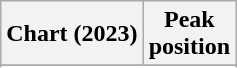<table class="wikitable sortable plainrowheaders" style="text-align:center;">
<tr>
<th scope="col">Chart (2023)</th>
<th scope="col">Peak<br>position</th>
</tr>
<tr>
</tr>
<tr>
</tr>
</table>
